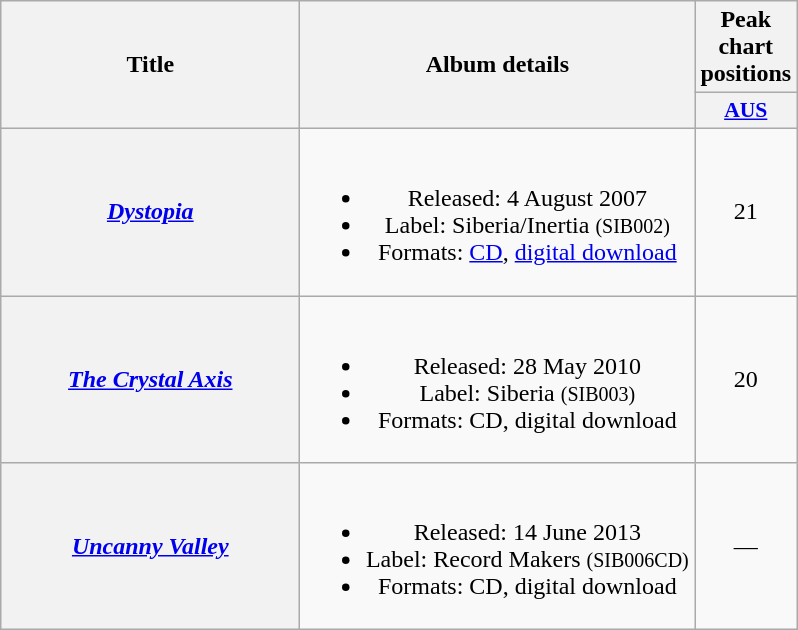<table class="wikitable plainrowheaders" style="text-align:center;" border="1">
<tr>
<th scope="col" rowspan="2" style="width:12em;">Title</th>
<th scope="col" rowspan="2" style="width:16em;">Album details</th>
<th scope="col" colspan="1">Peak chart positions</th>
</tr>
<tr>
<th scope="col" style="width:2.2em;font-size:90%;"><a href='#'>AUS</a><br></th>
</tr>
<tr>
<th scope="row"><em><a href='#'>Dystopia</a></em></th>
<td><br><ul><li>Released: 4 August 2007</li><li>Label: Siberia/Inertia <small>(SIB002)</small></li><li>Formats: <a href='#'>CD</a>, <a href='#'>digital download</a></li></ul></td>
<td>21</td>
</tr>
<tr>
<th scope="row"><em><a href='#'>The Crystal Axis</a></em></th>
<td><br><ul><li>Released: 28 May 2010</li><li>Label: Siberia <small>(SIB003)</small></li><li>Formats: CD, digital download</li></ul></td>
<td>20</td>
</tr>
<tr>
<th scope="row"><em><a href='#'>Uncanny Valley</a></em></th>
<td><br><ul><li>Released: 14 June 2013</li><li>Label: Record Makers <small>(SIB006CD)</small></li><li>Formats: CD, digital download</li></ul></td>
<td>—</td>
</tr>
</table>
